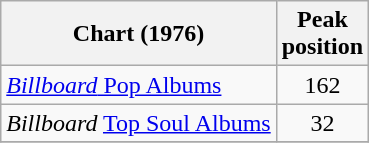<table class="wikitable">
<tr>
<th>Chart (1976)</th>
<th>Peak<br>position</th>
</tr>
<tr>
<td><a href='#'><em>Billboard</em> Pop Albums</a></td>
<td align=center>162</td>
</tr>
<tr>
<td><em>Billboard</em> <a href='#'>Top Soul Albums</a></td>
<td align=center>32</td>
</tr>
<tr>
</tr>
</table>
